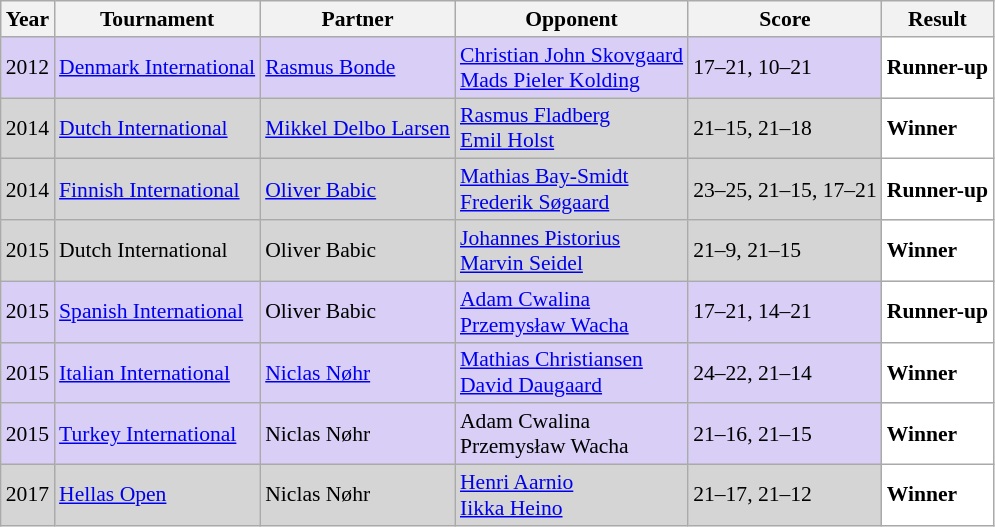<table class="sortable wikitable" style="font-size: 90%;">
<tr>
<th>Year</th>
<th>Tournament</th>
<th>Partner</th>
<th>Opponent</th>
<th>Score</th>
<th>Result</th>
</tr>
<tr style="background:#D8CEF6">
<td align="center">2012</td>
<td align="left"><a href='#'>Denmark International</a></td>
<td align="left"> <a href='#'>Rasmus Bonde</a></td>
<td align="left"> <a href='#'>Christian John Skovgaard</a> <br>  <a href='#'>Mads Pieler Kolding</a></td>
<td align="left">17–21, 10–21</td>
<td style="text-align:left; background:white"> <strong>Runner-up</strong></td>
</tr>
<tr style="background:#D5D5D5">
<td align="center">2014</td>
<td align="left"><a href='#'>Dutch International</a></td>
<td align="left"> <a href='#'>Mikkel Delbo Larsen</a></td>
<td align="left"> <a href='#'>Rasmus Fladberg</a> <br>  <a href='#'>Emil Holst</a></td>
<td align="left">21–15, 21–18</td>
<td style="text-align:left; background:white"> <strong>Winner</strong></td>
</tr>
<tr style="background:#D5D5D5">
<td align="center">2014</td>
<td align="left"><a href='#'>Finnish International</a></td>
<td align="left"> <a href='#'>Oliver Babic</a></td>
<td align="left"> <a href='#'>Mathias Bay-Smidt</a> <br>  <a href='#'>Frederik Søgaard</a></td>
<td align="left">23–25, 21–15, 17–21</td>
<td style="text-align:left; background:white"> <strong>Runner-up</strong></td>
</tr>
<tr style="background:#D5D5D5">
<td align="center">2015</td>
<td align="left">Dutch International</td>
<td align="left"> Oliver Babic</td>
<td align="left"> <a href='#'>Johannes Pistorius</a> <br>  <a href='#'>Marvin Seidel</a></td>
<td align="left">21–9, 21–15</td>
<td style="text-align:left; background:white"> <strong>Winner</strong></td>
</tr>
<tr style="background:#D8CEF6">
<td align="center">2015</td>
<td align="left"><a href='#'>Spanish International</a></td>
<td align="left"> Oliver Babic</td>
<td align="left"> <a href='#'>Adam Cwalina</a> <br>  <a href='#'>Przemysław Wacha</a></td>
<td align="left">17–21, 14–21</td>
<td style="text-align:left; background:white"> <strong>Runner-up</strong></td>
</tr>
<tr style="background:#D8CEF6">
<td align="center">2015</td>
<td align="left"><a href='#'>Italian International</a></td>
<td align="left"> <a href='#'>Niclas Nøhr</a></td>
<td align="left"> <a href='#'>Mathias Christiansen</a> <br>  <a href='#'>David Daugaard</a></td>
<td align="left">24–22, 21–14</td>
<td style="text-align:left; background:white"> <strong>Winner</strong></td>
</tr>
<tr style="background:#D8CEF6">
<td align="center">2015</td>
<td align="left"><a href='#'>Turkey International</a></td>
<td align="left"> Niclas Nøhr</td>
<td align="left"> Adam Cwalina <br>  Przemysław Wacha</td>
<td align="left">21–16, 21–15</td>
<td style="text-align:left; background:white"> <strong>Winner</strong></td>
</tr>
<tr style="background:#D5D5D5">
<td align="center">2017</td>
<td align="left"><a href='#'>Hellas Open</a></td>
<td align="left"> Niclas Nøhr</td>
<td align="left"> <a href='#'>Henri Aarnio</a> <br>  <a href='#'>Iikka Heino</a></td>
<td align="left">21–17, 21–12</td>
<td style="text-align:left; background:white"> <strong>Winner</strong></td>
</tr>
</table>
